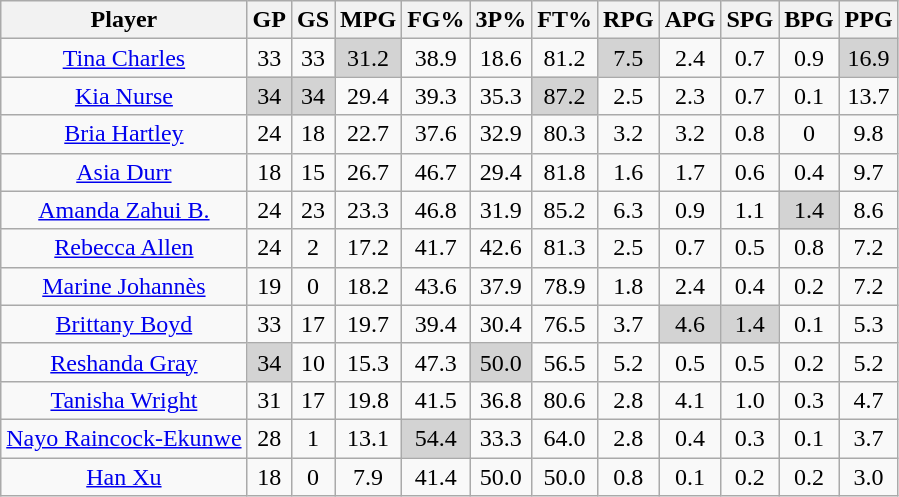<table class="wikitable sortable" style="text-align:center;">
<tr>
<th style=>Player</th>
<th style=>GP</th>
<th style=>GS</th>
<th style=>MPG</th>
<th style=>FG%</th>
<th style=>3P%</th>
<th style=>FT%</th>
<th style=>RPG</th>
<th style=>APG</th>
<th style=>SPG</th>
<th style=>BPG</th>
<th style=>PPG</th>
</tr>
<tr>
<td><a href='#'>Tina Charles</a></td>
<td>33</td>
<td>33</td>
<td style="background:#D3D3D3;">31.2</td>
<td>38.9</td>
<td>18.6</td>
<td>81.2</td>
<td style="background:#D3D3D3;">7.5</td>
<td>2.4</td>
<td>0.7</td>
<td>0.9</td>
<td style="background:#D3D3D3;">16.9</td>
</tr>
<tr>
<td><a href='#'>Kia Nurse</a></td>
<td style="background:#D3D3D3;">34</td>
<td style="background:#D3D3D3;">34</td>
<td>29.4</td>
<td>39.3</td>
<td>35.3</td>
<td style="background:#D3D3D3;">87.2</td>
<td>2.5</td>
<td>2.3</td>
<td>0.7</td>
<td>0.1</td>
<td>13.7</td>
</tr>
<tr>
<td><a href='#'>Bria Hartley</a></td>
<td>24</td>
<td>18</td>
<td>22.7</td>
<td>37.6</td>
<td>32.9</td>
<td>80.3</td>
<td>3.2</td>
<td>3.2</td>
<td>0.8</td>
<td>0</td>
<td>9.8</td>
</tr>
<tr>
<td><a href='#'>Asia Durr</a></td>
<td>18</td>
<td>15</td>
<td>26.7</td>
<td>46.7</td>
<td>29.4</td>
<td>81.8</td>
<td>1.6</td>
<td>1.7</td>
<td>0.6</td>
<td>0.4</td>
<td>9.7</td>
</tr>
<tr>
<td><a href='#'>Amanda Zahui B.</a></td>
<td>24</td>
<td>23</td>
<td>23.3</td>
<td>46.8</td>
<td>31.9</td>
<td>85.2</td>
<td>6.3</td>
<td>0.9</td>
<td>1.1</td>
<td style="background:#D3D3D3;">1.4</td>
<td>8.6</td>
</tr>
<tr>
<td><a href='#'>Rebecca Allen</a></td>
<td>24</td>
<td>2</td>
<td>17.2</td>
<td>41.7</td>
<td>42.6</td>
<td>81.3</td>
<td>2.5</td>
<td>0.7</td>
<td>0.5</td>
<td>0.8</td>
<td>7.2</td>
</tr>
<tr>
<td><a href='#'>Marine Johannès</a></td>
<td>19</td>
<td>0</td>
<td>18.2</td>
<td>43.6</td>
<td>37.9</td>
<td>78.9</td>
<td>1.8</td>
<td>2.4</td>
<td>0.4</td>
<td>0.2</td>
<td>7.2</td>
</tr>
<tr>
<td><a href='#'>Brittany Boyd</a></td>
<td>33</td>
<td>17</td>
<td>19.7</td>
<td>39.4</td>
<td>30.4</td>
<td>76.5</td>
<td>3.7</td>
<td style="background:#D3D3D3;">4.6</td>
<td style="background:#D3D3D3;">1.4</td>
<td>0.1</td>
<td>5.3</td>
</tr>
<tr>
<td><a href='#'>Reshanda Gray</a></td>
<td style="background:#D3D3D3;">34</td>
<td>10</td>
<td>15.3</td>
<td>47.3</td>
<td style="background:#D3D3D3;">50.0</td>
<td>56.5</td>
<td>5.2</td>
<td>0.5</td>
<td>0.5</td>
<td>0.2</td>
<td>5.2</td>
</tr>
<tr>
<td><a href='#'>Tanisha Wright</a></td>
<td>31</td>
<td>17</td>
<td>19.8</td>
<td>41.5</td>
<td>36.8</td>
<td>80.6</td>
<td>2.8</td>
<td>4.1</td>
<td>1.0</td>
<td>0.3</td>
<td>4.7</td>
</tr>
<tr>
<td><a href='#'>Nayo Raincock-Ekunwe</a></td>
<td>28</td>
<td>1</td>
<td>13.1</td>
<td style="background:#D3D3D3;">54.4</td>
<td>33.3</td>
<td>64.0</td>
<td>2.8</td>
<td>0.4</td>
<td>0.3</td>
<td>0.1</td>
<td>3.7</td>
</tr>
<tr>
<td><a href='#'>Han Xu</a></td>
<td>18</td>
<td>0</td>
<td>7.9</td>
<td>41.4</td>
<td>50.0</td>
<td>50.0</td>
<td>0.8</td>
<td>0.1</td>
<td>0.2</td>
<td>0.2</td>
<td>3.0</td>
</tr>
</table>
